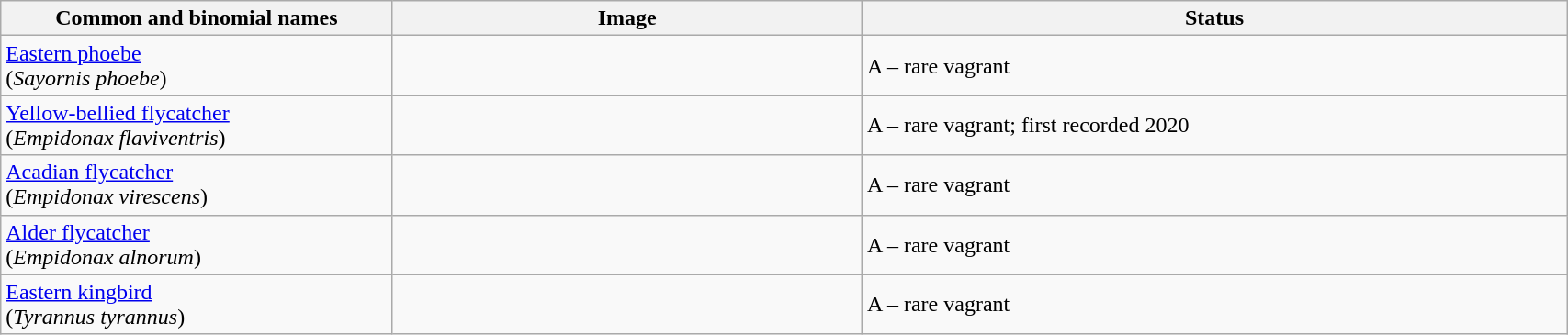<table width=90% class="wikitable">
<tr>
<th width=25%>Common and binomial names</th>
<th width=30%>Image</th>
<th width=45%>Status</th>
</tr>
<tr>
<td><a href='#'>Eastern phoebe</a><br>(<em>Sayornis phoebe</em>)</td>
<td></td>
<td>A – rare vagrant</td>
</tr>
<tr>
<td><a href='#'>Yellow-bellied flycatcher</a><br>(<em>Empidonax flaviventris</em>)</td>
<td></td>
<td>A – rare vagrant; first recorded 2020</td>
</tr>
<tr>
<td><a href='#'>Acadian flycatcher</a><br>(<em>Empidonax virescens</em>)</td>
<td></td>
<td>A – rare vagrant</td>
</tr>
<tr>
<td><a href='#'>Alder flycatcher</a><br>(<em>Empidonax alnorum</em>)</td>
<td></td>
<td>A – rare vagrant</td>
</tr>
<tr>
<td><a href='#'>Eastern kingbird</a><br>(<em>Tyrannus tyrannus</em>)</td>
<td></td>
<td>A – rare vagrant</td>
</tr>
</table>
